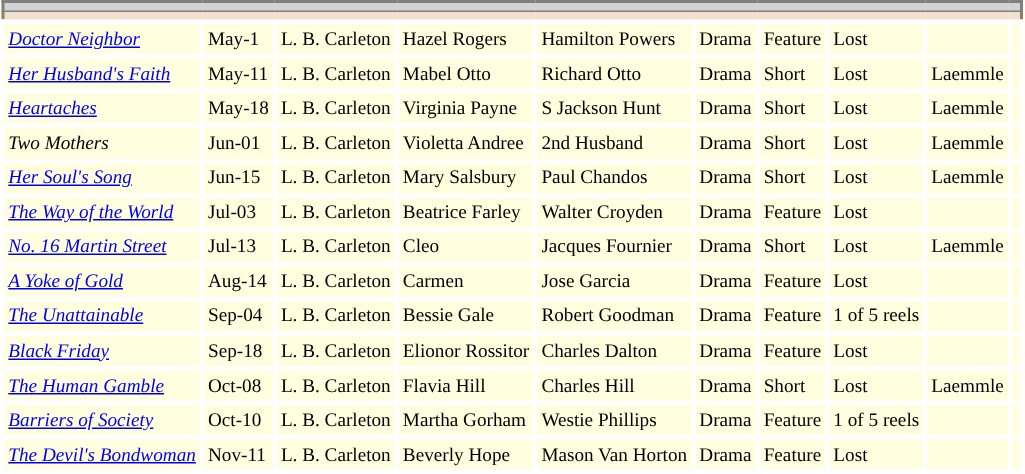<table class="wikitable mw-collapsible mw-collapsed" style="background:lightyellow; border:2px solid gray;font-size:80%; ">
<tr>
<th colspan="18" style="border:1px solid #808080;background: lightgrey;"></th>
</tr>
<tr>
<th style="border: 0px solid #FFFAF5; background:#F2E0CE"></th>
<th style="border:0px solid #FFFAF5; background:#F2E0CE"></th>
<th style="border:0px solid #FFFAF5; background:#F2E0CE"></th>
<th style="border:0px solid #FFFAF5; background:#F2E0CE"></th>
<th style="border:0px solid #FFFAF5; background:#F2E0CE"></th>
<th style="border:0px solid #FFFAF5; background:#F2E0CE"></th>
<th style="border:0px solid #FFFAF5; background:#F2E0CE"></th>
<th style="border:0px solid #FFFAF5; background:#F2E0CE"></th>
<th style="border:0px solid #FFFAF5; background:#F2E0CE"></th>
<th style="border:0px solid #FFFAF5; background:#F2E0CE"></th>
</tr>
<tr>
<td style="border:3px solid #FFFFFF"><em><a href='#'>Doctor Neighbor</a></em></td>
<td style="border:3px solid #FFFFFF">May-1</td>
<td style="border:3px solid #FFFFFF">L. B. Carleton</td>
<td style="border:3px solid #FFFFFF">Hazel Rogers</td>
<td style="border:3px solid #FFFFFF">Hamilton Powers</td>
<td style="border:3px solid #FFFFFF">Drama</td>
<td style="border:3px solid #FFFFFF">Feature</td>
<td style="border:3px solid #FFFFFF">Lost</td>
<td style="border:3px solid #FFFFFF"></td>
<td style="border:3px solid #FFFFFF"></td>
</tr>
<tr>
<td style="border:3px solid #FFFFFF"><em><a href='#'>Her Husband's Faith</a></em></td>
<td style="border:3px solid #FFFFFF">May-11</td>
<td style="border:3px solid #FFFFFF">L. B. Carleton</td>
<td style="border:3px solid #FFFFFF">Mabel Otto</td>
<td style="border:3px solid #FFFFFF">Richard Otto</td>
<td style="border:3px solid #FFFFFF">Drama</td>
<td style="border:3px solid #FFFFFF">Short</td>
<td style="border:3px solid #FFFFFF">Lost</td>
<td style="border:3px solid #FFFFFF">Laemmle</td>
<td style="border:3px solid #FFFFFF"></td>
</tr>
<tr>
<td style="border:3px solid #FFFFFF"><em><a href='#'>Heartaches</a> </em></td>
<td style="border:3px solid #FFFFFF">May-18</td>
<td style="border:3px solid #FFFFFF">L. B. Carleton</td>
<td style="border:3px solid #FFFFFF">Virginia Payne</td>
<td style="border:3px solid #FFFFFF">S Jackson Hunt</td>
<td style="border:3px solid #FFFFFF">Drama</td>
<td style="border:3px solid #FFFFFF">Short</td>
<td style="border:3px solid #FFFFFF">Lost</td>
<td style="border:3px solid #FFFFFF">Laemmle</td>
<td style="border:3px solid #FFFFFF"></td>
</tr>
<tr>
<td style="border:3px solid #FFFFFF"><em>Two Mothers</em></td>
<td style="border:3px solid #FFFFFF">Jun-01</td>
<td style="border:3px solid #FFFFFF">L. B. Carleton</td>
<td style="border:3px solid #FFFFFF">Violetta Andree</td>
<td style="border:3px solid #FFFFFF">2nd Husband</td>
<td style="border:3px solid #FFFFFF">Drama</td>
<td style="border:3px solid #FFFFFF">Short</td>
<td style="border:3px solid #FFFFFF">Lost</td>
<td style="border:3px solid #FFFFFF">Laemmle</td>
<td style="border:3px solid #FFFFFF"></td>
</tr>
<tr>
<td style="border:3px solid #FFFFFF"><em><a href='#'>Her Soul's Song</a></em></td>
<td style="border:3px solid #FFFFFF">Jun-15</td>
<td style="border:3px solid #FFFFFF">L. B. Carleton</td>
<td style="border:3px solid #FFFFFF">Mary Salsbury</td>
<td style="border:3px solid #FFFFFF">Paul Chandos</td>
<td style="border:3px solid #FFFFFF">Drama</td>
<td style="border:3px solid #FFFFFF">Short</td>
<td style="border:3px solid #FFFFFF">Lost</td>
<td style="border:3px solid #FFFFFF">Laemmle</td>
<td style="border:3px solid #FFFFFF"></td>
</tr>
<tr>
<td style="border:3px solid #FFFFFF"><em><a href='#'>The Way of the World</a></em></td>
<td style="border:3px solid #FFFFFF">Jul-03</td>
<td style="border:3px solid #FFFFFF">L. B. Carleton</td>
<td style="border:3px solid #FFFFFF">Beatrice Farley</td>
<td style="border:3px solid #FFFFFF">Walter Croyden</td>
<td style="border:3px solid #FFFFFF">Drama</td>
<td style="border:3px solid #FFFFFF">Feature</td>
<td style="border:3px solid #FFFFFF">Lost</td>
<td style="border:3px solid #FFFFFF"></td>
<td style="border:3px solid #FFFFFF"></td>
</tr>
<tr>
<td style="border:3px solid #FFFFFF"><em><a href='#'>No. 16 Martin Street</a></em></td>
<td style="border:3px solid #FFFFFF">Jul-13</td>
<td style="border:3px solid #FFFFFF">L. B. Carleton</td>
<td style="border:3px solid #FFFFFF">Cleo</td>
<td style="border:3px solid #FFFFFF">Jacques Fournier</td>
<td style="border:3px solid #FFFFFF">Drama</td>
<td style="border:3px solid #FFFFFF">Short</td>
<td style="border:3px solid #FFFFFF">Lost</td>
<td style="border:3px solid #FFFFFF">Laemmle</td>
<td style="border:3px solid #FFFFFF"></td>
</tr>
<tr>
<td style="border:3px solid #FFFFFF"><em><a href='#'>A Yoke of Gold</a></em></td>
<td style="border:3px solid #FFFFFF">Aug-14</td>
<td style="border:3px solid #FFFFFF">L. B. Carleton</td>
<td style="border:3px solid #FFFFFF">Carmen</td>
<td style="border:3px solid #FFFFFF">Jose Garcia</td>
<td style="border:3px solid #FFFFFF">Drama</td>
<td style="border:3px solid #FFFFFF">Feature</td>
<td style="border:3px solid #FFFFFF">Lost</td>
<td style="border:3px solid #FFFFFF"></td>
<td style="border:3px solid #FFFFFF"></td>
</tr>
<tr>
<td style="border:3px solid #FFFFFF"><em><a href='#'>The Unattainable</a></em></td>
<td style="border:3px solid #FFFFFF">Sep-04</td>
<td style="border:3px solid #FFFFFF">L. B. Carleton</td>
<td style="border:3px solid #FFFFFF">Bessie Gale</td>
<td style="border:3px solid #FFFFFF">Robert Goodman</td>
<td style="border:3px solid #FFFFFF">Drama</td>
<td style="border:3px solid #FFFFFF">Feature</td>
<td style="border:3px solid #FFFFFF">1 of 5 reels</td>
<td style="border:3px solid #FFFFFF"></td>
<td style="border:3px solid #FFFFFF"></td>
</tr>
<tr>
<td style="border:3px solid #FFFFFF"><em><a href='#'>Black Friday</a></em></td>
<td style="border:3px solid #FFFFFF">Sep-18</td>
<td style="border:3px solid #FFFFFF">L. B. Carleton</td>
<td style="border:3px solid #FFFFFF">Elionor Rossitor</td>
<td style="border:3px solid #FFFFFF">Charles Dalton</td>
<td style="border:3px solid #FFFFFF">Drama</td>
<td style="border:3px solid #FFFFFF">Feature</td>
<td style="border:3px solid #FFFFFF">Lost</td>
<td style="border:3px solid #FFFFFF"></td>
<td style="border:3px solid #FFFFFF"></td>
</tr>
<tr>
<td style="border:3px solid #FFFFFF"><em><a href='#'>The Human Gamble</a></em></td>
<td style="border:3px solid #FFFFFF">Oct-08</td>
<td style="border:3px solid #FFFFFF">L. B. Carleton</td>
<td style="border:3px solid #FFFFFF">Flavia Hill</td>
<td style="border:3px solid #FFFFFF">Charles Hill</td>
<td style="border:3px solid #FFFFFF">Drama</td>
<td style="border:3px solid #FFFFFF">Short</td>
<td style="border:3px solid #FFFFFF">Lost</td>
<td style="border:3px solid #FFFFFF">Laemmle</td>
<td style="border:3px solid #FFFFFF"></td>
</tr>
<tr>
<td style="border:3px solid #FFFFFF"><em><a href='#'>Barriers of Society</a></em></td>
<td style="border:3px solid #FFFFFF">Oct-10</td>
<td style="border:3px solid #FFFFFF">L. B. Carleton</td>
<td style="border:3px solid #FFFFFF">Martha Gorham</td>
<td style="border:3px solid #FFFFFF">Westie Phillips</td>
<td style="border:3px solid #FFFFFF">Drama</td>
<td style="border:3px solid #FFFFFF">Feature</td>
<td style="border:3px solid #FFFFFF">1 of 5 reels</td>
<td style="border:3px solid #FFFFFF"></td>
<td style="border:3px solid #FFFFFF"></td>
</tr>
<tr>
<td style="border:3px solid #FFFFFF"><em><a href='#'>The Devil's Bondwoman</a></em></td>
<td style="border:3px solid #FFFFFF">Nov-11</td>
<td style="border:3px solid #FFFFFF">L. B. Carleton</td>
<td style="border:3px solid #FFFFFF">Beverly Hope</td>
<td style="border:3px solid #FFFFFF">Mason Van Horton</td>
<td style="border:3px solid #FFFFFF">Drama</td>
<td style="border:3px solid #FFFFFF">Feature</td>
<td style="border:3px solid #FFFFFF">Lost</td>
<td style="border:3px solid #FFFFFF"></td>
<td style="border:3px solid #FFFFFF"></td>
</tr>
</table>
